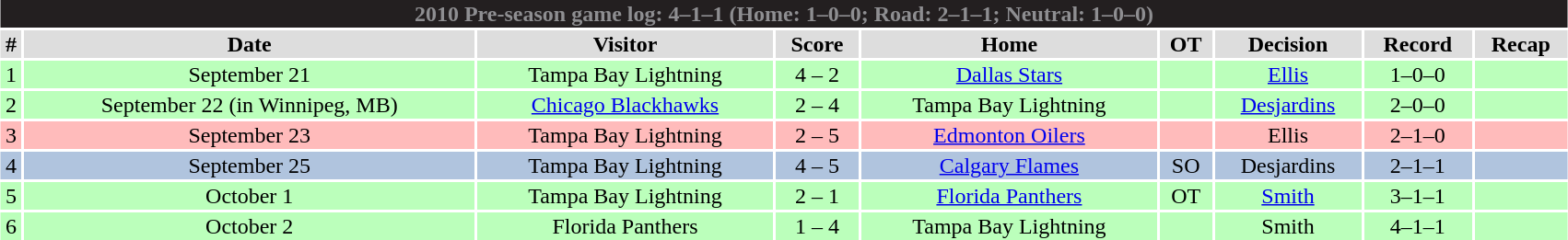<table class="toccolours collapsible collapsed"  style="width:90%; clear:both; margin:1.5em auto; text-align:center;">
<tr>
<th colspan=11 style="background:#231F20; color:#8E8E91">2010 Pre-season game log: 4–1–1 (Home: 1–0–0; Road: 2–1–1; Neutral: 1–0–0)</th>
</tr>
<tr style="text-align:center; background:#ddd;">
<td><strong>#</strong></td>
<td><strong>Date</strong></td>
<td><strong>Visitor</strong></td>
<td><strong>Score</strong></td>
<td><strong>Home</strong></td>
<td><strong>OT</strong></td>
<td><strong>Decision</strong></td>
<td><strong>Record</strong></td>
<td><strong>Recap</strong></td>
</tr>
<tr style="text-align:center; background:#bfb;">
<td>1</td>
<td>September 21</td>
<td>Tampa Bay Lightning</td>
<td>4 – 2</td>
<td><a href='#'>Dallas Stars</a></td>
<td></td>
<td><a href='#'>Ellis</a></td>
<td>1–0–0</td>
<td></td>
</tr>
<tr style="text-align:center; background:#bfb;">
<td>2</td>
<td>September 22 (in Winnipeg, MB)</td>
<td><a href='#'>Chicago Blackhawks</a></td>
<td>2 – 4</td>
<td>Tampa Bay Lightning</td>
<td></td>
<td><a href='#'>Desjardins</a></td>
<td>2–0–0</td>
<td></td>
</tr>
<tr style="text-align:center; background:#fbb;">
<td>3</td>
<td>September 23</td>
<td>Tampa Bay Lightning</td>
<td>2 – 5</td>
<td><a href='#'>Edmonton Oilers</a></td>
<td></td>
<td>Ellis</td>
<td>2–1–0</td>
<td></td>
</tr>
<tr style="text-align:center; background:#b0c4de;">
<td>4</td>
<td>September 25</td>
<td>Tampa Bay Lightning</td>
<td>4 – 5</td>
<td><a href='#'>Calgary Flames</a></td>
<td>SO</td>
<td>Desjardins</td>
<td>2–1–1</td>
<td></td>
</tr>
<tr style="text-align:center; background:#bfb;">
<td>5</td>
<td>October 1</td>
<td>Tampa Bay Lightning</td>
<td>2 – 1</td>
<td><a href='#'>Florida Panthers</a></td>
<td>OT</td>
<td><a href='#'>Smith</a></td>
<td>3–1–1</td>
<td></td>
</tr>
<tr style="text-align:center; background:#bfb;">
<td>6</td>
<td>October 2</td>
<td>Florida Panthers</td>
<td>1 – 4</td>
<td>Tampa Bay Lightning</td>
<td></td>
<td>Smith</td>
<td>4–1–1</td>
<td></td>
</tr>
</table>
